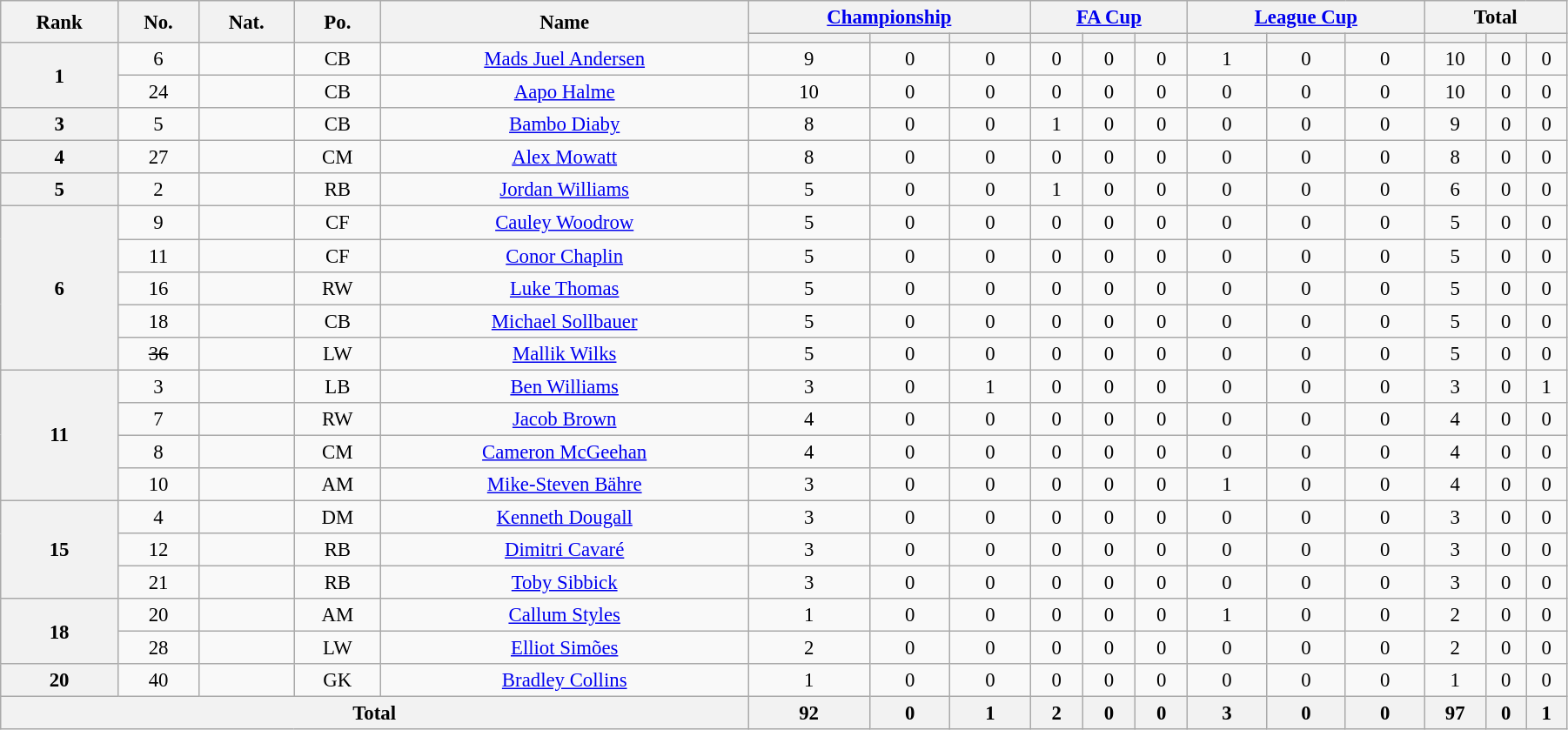<table class="wikitable" style="text-align:center; font-size:95%; width:95%;">
<tr>
<th rowspan=2>Rank</th>
<th rowspan=2>No.</th>
<th rowspan=2>Nat.</th>
<th rowspan=2>Po.</th>
<th rowspan=2>Name</th>
<th colspan=3><a href='#'>Championship</a></th>
<th colspan=3><a href='#'>FA Cup</a></th>
<th colspan=3><a href='#'>League Cup</a></th>
<th colspan=3>Total</th>
</tr>
<tr>
<th></th>
<th></th>
<th></th>
<th></th>
<th></th>
<th></th>
<th></th>
<th></th>
<th></th>
<th></th>
<th></th>
<th></th>
</tr>
<tr>
<th rowspan=2>1</th>
<td>6</td>
<td></td>
<td>CB</td>
<td><a href='#'>Mads Juel Andersen</a></td>
<td>9</td>
<td>0</td>
<td>0</td>
<td>0</td>
<td>0</td>
<td>0</td>
<td>1</td>
<td>0</td>
<td>0</td>
<td>10</td>
<td>0</td>
<td>0</td>
</tr>
<tr>
<td>24</td>
<td></td>
<td>CB</td>
<td><a href='#'>Aapo Halme</a></td>
<td>10</td>
<td>0</td>
<td>0</td>
<td>0</td>
<td>0</td>
<td>0</td>
<td>0</td>
<td>0</td>
<td>0</td>
<td>10</td>
<td>0</td>
<td>0</td>
</tr>
<tr>
<th rowspan=1>3</th>
<td>5</td>
<td></td>
<td>CB</td>
<td><a href='#'>Bambo Diaby</a></td>
<td>8</td>
<td>0</td>
<td>0</td>
<td>1</td>
<td>0</td>
<td>0</td>
<td>0</td>
<td>0</td>
<td>0</td>
<td>9</td>
<td>0</td>
<td>0</td>
</tr>
<tr>
<th rowspan=1>4</th>
<td>27</td>
<td></td>
<td>CM</td>
<td><a href='#'>Alex Mowatt</a></td>
<td>8</td>
<td>0</td>
<td>0</td>
<td>0</td>
<td>0</td>
<td>0</td>
<td>0</td>
<td>0</td>
<td>0</td>
<td>8</td>
<td>0</td>
<td>0</td>
</tr>
<tr>
<th rowspan=1>5</th>
<td>2</td>
<td></td>
<td>RB</td>
<td><a href='#'>Jordan Williams</a></td>
<td>5</td>
<td>0</td>
<td>0</td>
<td>1</td>
<td>0</td>
<td>0</td>
<td>0</td>
<td>0</td>
<td>0</td>
<td>6</td>
<td>0</td>
<td>0</td>
</tr>
<tr>
<th rowspan=5>6</th>
<td>9</td>
<td></td>
<td>CF</td>
<td><a href='#'>Cauley Woodrow</a></td>
<td>5</td>
<td>0</td>
<td>0</td>
<td>0</td>
<td>0</td>
<td>0</td>
<td>0</td>
<td>0</td>
<td>0</td>
<td>5</td>
<td>0</td>
<td>0</td>
</tr>
<tr>
<td>11</td>
<td></td>
<td>CF</td>
<td><a href='#'>Conor Chaplin</a></td>
<td>5</td>
<td>0</td>
<td>0</td>
<td>0</td>
<td>0</td>
<td>0</td>
<td>0</td>
<td>0</td>
<td>0</td>
<td>5</td>
<td>0</td>
<td>0</td>
</tr>
<tr>
<td>16</td>
<td></td>
<td>RW</td>
<td><a href='#'>Luke Thomas</a></td>
<td>5</td>
<td>0</td>
<td>0</td>
<td>0</td>
<td>0</td>
<td>0</td>
<td>0</td>
<td>0</td>
<td>0</td>
<td>5</td>
<td>0</td>
<td>0</td>
</tr>
<tr>
<td>18</td>
<td></td>
<td>CB</td>
<td><a href='#'>Michael Sollbauer</a></td>
<td>5</td>
<td>0</td>
<td>0</td>
<td>0</td>
<td>0</td>
<td>0</td>
<td>0</td>
<td>0</td>
<td>0</td>
<td>5</td>
<td>0</td>
<td>0</td>
</tr>
<tr>
<td><s>36</s></td>
<td></td>
<td>LW</td>
<td><a href='#'>Mallik Wilks</a></td>
<td>5</td>
<td>0</td>
<td>0</td>
<td>0</td>
<td>0</td>
<td>0</td>
<td>0</td>
<td>0</td>
<td>0</td>
<td>5</td>
<td>0</td>
<td>0</td>
</tr>
<tr>
<th rowspan=4>11</th>
<td>3</td>
<td></td>
<td>LB</td>
<td><a href='#'>Ben Williams</a></td>
<td>3</td>
<td>0</td>
<td>1</td>
<td>0</td>
<td>0</td>
<td>0</td>
<td>0</td>
<td>0</td>
<td>0</td>
<td>3</td>
<td>0</td>
<td>1</td>
</tr>
<tr>
<td>7</td>
<td></td>
<td>RW</td>
<td><a href='#'>Jacob Brown</a></td>
<td>4</td>
<td>0</td>
<td>0</td>
<td>0</td>
<td>0</td>
<td>0</td>
<td>0</td>
<td>0</td>
<td>0</td>
<td>4</td>
<td>0</td>
<td>0</td>
</tr>
<tr>
<td>8</td>
<td></td>
<td>CM</td>
<td><a href='#'>Cameron McGeehan</a></td>
<td>4</td>
<td>0</td>
<td>0</td>
<td>0</td>
<td>0</td>
<td>0</td>
<td>0</td>
<td>0</td>
<td>0</td>
<td>4</td>
<td>0</td>
<td>0</td>
</tr>
<tr>
<td>10</td>
<td></td>
<td>AM</td>
<td><a href='#'>Mike-Steven Bähre</a></td>
<td>3</td>
<td>0</td>
<td>0</td>
<td>0</td>
<td>0</td>
<td>0</td>
<td>1</td>
<td>0</td>
<td>0</td>
<td>4</td>
<td>0</td>
<td>0</td>
</tr>
<tr>
<th rowspan=3>15</th>
<td>4</td>
<td></td>
<td>DM</td>
<td><a href='#'>Kenneth Dougall</a></td>
<td>3</td>
<td>0</td>
<td>0</td>
<td>0</td>
<td>0</td>
<td>0</td>
<td>0</td>
<td>0</td>
<td>0</td>
<td>3</td>
<td>0</td>
<td>0</td>
</tr>
<tr>
<td>12</td>
<td></td>
<td>RB</td>
<td><a href='#'>Dimitri Cavaré</a></td>
<td>3</td>
<td>0</td>
<td>0</td>
<td>0</td>
<td>0</td>
<td>0</td>
<td>0</td>
<td>0</td>
<td>0</td>
<td>3</td>
<td>0</td>
<td>0</td>
</tr>
<tr>
<td>21</td>
<td></td>
<td>RB</td>
<td><a href='#'>Toby Sibbick</a></td>
<td>3</td>
<td>0</td>
<td>0</td>
<td>0</td>
<td>0</td>
<td>0</td>
<td>0</td>
<td>0</td>
<td>0</td>
<td>3</td>
<td>0</td>
<td>0</td>
</tr>
<tr>
<th rowspan=2>18</th>
<td>20</td>
<td></td>
<td>AM</td>
<td><a href='#'>Callum Styles</a></td>
<td>1</td>
<td>0</td>
<td>0</td>
<td>0</td>
<td>0</td>
<td>0</td>
<td>1</td>
<td>0</td>
<td>0</td>
<td>2</td>
<td>0</td>
<td>0</td>
</tr>
<tr>
<td>28</td>
<td></td>
<td>LW</td>
<td><a href='#'>Elliot Simões</a></td>
<td>2</td>
<td>0</td>
<td>0</td>
<td>0</td>
<td>0</td>
<td>0</td>
<td>0</td>
<td>0</td>
<td>0</td>
<td>2</td>
<td>0</td>
<td>0</td>
</tr>
<tr>
<th rowspan=1>20</th>
<td>40</td>
<td></td>
<td>GK</td>
<td><a href='#'>Bradley Collins</a></td>
<td>1</td>
<td>0</td>
<td>0</td>
<td>0</td>
<td>0</td>
<td>0</td>
<td>0</td>
<td>0</td>
<td>0</td>
<td>1</td>
<td>0</td>
<td>0</td>
</tr>
<tr>
<th colspan=5>Total</th>
<th>92</th>
<th>0</th>
<th>1</th>
<th>2</th>
<th>0</th>
<th>0</th>
<th>3</th>
<th>0</th>
<th>0</th>
<th>97</th>
<th>0</th>
<th>1</th>
</tr>
</table>
